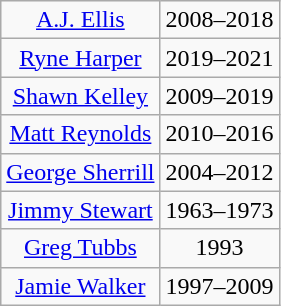<table class="wikitable" style="text-align:center">
<tr>
<td><a href='#'>A.J. Ellis</a></td>
<td>2008–2018</td>
</tr>
<tr>
<td><a href='#'>Ryne Harper</a></td>
<td>2019–2021</td>
</tr>
<tr>
<td><a href='#'>Shawn Kelley</a></td>
<td>2009–2019</td>
</tr>
<tr>
<td><a href='#'>Matt Reynolds</a></td>
<td>2010–2016</td>
</tr>
<tr>
<td><a href='#'>George Sherrill</a></td>
<td>2004–2012</td>
</tr>
<tr>
<td><a href='#'>Jimmy Stewart</a></td>
<td>1963–1973</td>
</tr>
<tr>
<td><a href='#'>Greg Tubbs</a></td>
<td>1993</td>
</tr>
<tr>
<td><a href='#'>Jamie Walker</a></td>
<td>1997–2009</td>
</tr>
</table>
